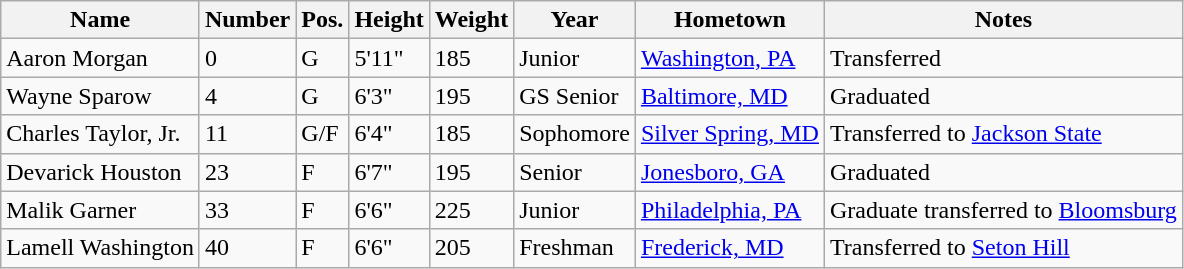<table class="wikitable sortable" border="1">
<tr>
<th>Name</th>
<th>Number</th>
<th>Pos.</th>
<th>Height</th>
<th>Weight</th>
<th>Year</th>
<th>Hometown</th>
<th class="unsortable">Notes</th>
</tr>
<tr>
<td>Aaron Morgan</td>
<td>0</td>
<td>G</td>
<td>5'11"</td>
<td>185</td>
<td>Junior</td>
<td><a href='#'>Washington, PA</a></td>
<td>Transferred</td>
</tr>
<tr>
<td>Wayne Sparow</td>
<td>4</td>
<td>G</td>
<td>6'3"</td>
<td>195</td>
<td>GS Senior</td>
<td><a href='#'>Baltimore, MD</a></td>
<td>Graduated</td>
</tr>
<tr>
<td>Charles Taylor, Jr.</td>
<td>11</td>
<td>G/F</td>
<td>6'4"</td>
<td>185</td>
<td>Sophomore</td>
<td><a href='#'>Silver Spring, MD</a></td>
<td>Transferred to <a href='#'>Jackson State</a></td>
</tr>
<tr>
<td>Devarick Houston</td>
<td>23</td>
<td>F</td>
<td>6'7"</td>
<td>195</td>
<td>Senior</td>
<td><a href='#'>Jonesboro, GA</a></td>
<td>Graduated</td>
</tr>
<tr>
<td>Malik Garner</td>
<td>33</td>
<td>F</td>
<td>6'6"</td>
<td>225</td>
<td>Junior</td>
<td><a href='#'>Philadelphia, PA</a></td>
<td>Graduate transferred to <a href='#'>Bloomsburg</a></td>
</tr>
<tr>
<td>Lamell Washington</td>
<td>40</td>
<td>F</td>
<td>6'6"</td>
<td>205</td>
<td>Freshman</td>
<td><a href='#'>Frederick, MD</a></td>
<td>Transferred to <a href='#'>Seton Hill</a></td>
</tr>
</table>
